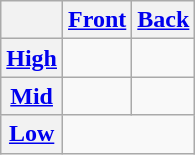<table class="wikitable" style="text-align:center">
<tr>
<th></th>
<th><a href='#'>Front</a></th>
<th><a href='#'>Back</a></th>
</tr>
<tr>
<th><a href='#'>High</a></th>
<td>  </td>
<td>  </td>
</tr>
<tr>
<th><a href='#'>Mid</a></th>
<td></td>
<td></td>
</tr>
<tr>
<th><a href='#'>Low</a></th>
<td colspan="2">  </td>
</tr>
</table>
